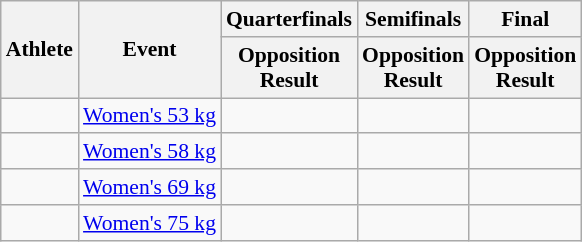<table class="wikitable" border="1" style="font-size:90%">
<tr>
<th rowspan=2>Athlete</th>
<th rowspan=2>Event</th>
<th>Quarterfinals</th>
<th>Semifinals</th>
<th>Final</th>
</tr>
<tr>
<th>Opposition<br>Result</th>
<th>Opposition<br>Result</th>
<th>Opposition<br>Result</th>
</tr>
<tr align=center>
<td align=left></td>
<td align=left><a href='#'>Women's 53 kg</a></td>
<td></td>
<td></td>
<td></td>
</tr>
<tr align=center>
<td align=left></td>
<td align=left><a href='#'>Women's 58 kg</a></td>
<td></td>
<td></td>
<td></td>
</tr>
<tr align=center>
<td align=left></td>
<td align=left><a href='#'>Women's 69 kg</a></td>
<td></td>
<td></td>
<td></td>
</tr>
<tr align=center>
<td align=left></td>
<td align=left><a href='#'>Women's 75 kg</a></td>
<td></td>
<td></td>
<td></td>
</tr>
</table>
